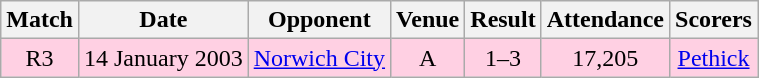<table class="wikitable" style="font-size:100%; text-align:center">
<tr>
<th>Match</th>
<th>Date</th>
<th>Opponent</th>
<th>Venue</th>
<th>Result</th>
<th>Attendance</th>
<th>Scorers</th>
</tr>
<tr style="background: #ffd0e3;">
<td>R3</td>
<td>14 January 2003</td>
<td><a href='#'>Norwich City</a></td>
<td>A</td>
<td>1–3</td>
<td>17,205</td>
<td><a href='#'>Pethick</a></td>
</tr>
</table>
